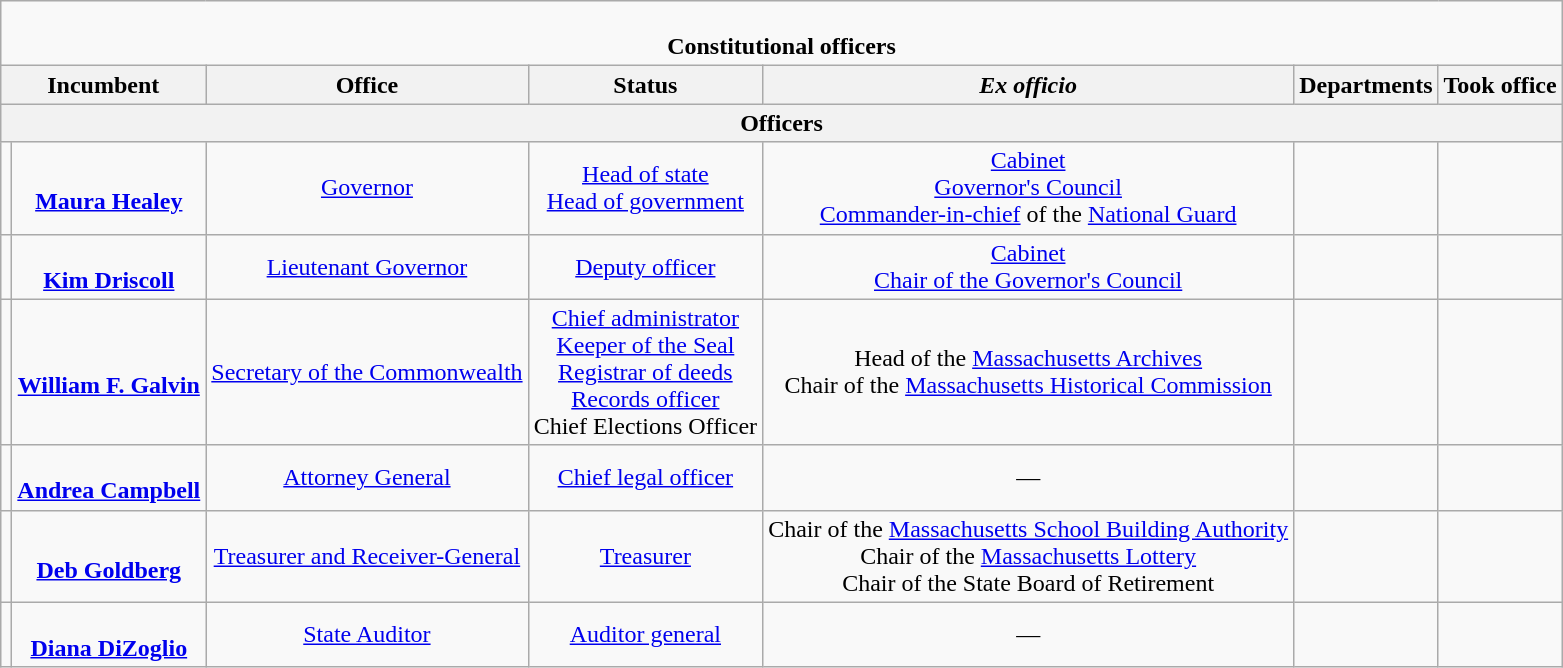<table class="wikitable" style="text-align:center">
<tr>
<td colspan=7><br><strong>Constitutional officers</strong></td>
</tr>
<tr>
<th colspan=2 scope="col">Incumbent</th>
<th>Office</th>
<th>Status</th>
<th><em>Ex officio</em></th>
<th>Departments</th>
<th>Took office</th>
</tr>
<tr>
<th colspan=7>Officers</th>
</tr>
<tr>
<td></td>
<td scope="row"><br><strong><a href='#'>Maura Healey</a></strong><br></td>
<td><a href='#'>Governor</a></td>
<td><a href='#'>Head of state</a><br><a href='#'>Head of government</a></td>
<td><a href='#'>Cabinet</a><br><a href='#'>Governor's Council</a><br><a href='#'>Commander-in-chief</a> of the <a href='#'>National Guard</a></td>
<td></td>
<td></td>
</tr>
<tr>
<td></td>
<td scope="row"><br><strong><a href='#'>Kim Driscoll</a></strong><br></td>
<td><a href='#'>Lieutenant Governor</a></td>
<td><a href='#'>Deputy officer</a></td>
<td><a href='#'>Cabinet</a><br><a href='#'>Chair of the Governor's Council</a></td>
<td></td>
<td></td>
</tr>
<tr>
<td></td>
<td scope="row"><br><strong><a href='#'>William F. Galvin</a></strong><br></td>
<td><a href='#'>Secretary of the Commonwealth</a></td>
<td><a href='#'>Chief administrator</a><br><a href='#'>Keeper of the Seal</a><br><a href='#'>Registrar of deeds</a><br><a href='#'>Records officer</a><br>Chief Elections Officer</td>
<td>Head of the <a href='#'>Massachusetts Archives</a><br>Chair of the <a href='#'>Massachusetts Historical Commission</a></td>
<td></td>
<td></td>
</tr>
<tr>
<td></td>
<td scope="row"><br><strong><a href='#'>Andrea Campbell</a></strong><br></td>
<td><a href='#'>Attorney General</a></td>
<td><a href='#'>Chief legal officer</a></td>
<td>—</td>
<td></td>
<td></td>
</tr>
<tr>
<td></td>
<td scope="row"><br><strong><a href='#'>Deb Goldberg</a></strong><br></td>
<td><a href='#'>Treasurer and Receiver-General</a></td>
<td><a href='#'>Treasurer</a></td>
<td>Chair of the <a href='#'>Massachusetts School Building Authority</a><br>Chair of the <a href='#'>Massachusetts Lottery</a><br>Chair of the State Board of Retirement</td>
<td></td>
<td></td>
</tr>
<tr>
<td></td>
<td scope="row"><br><strong><a href='#'>Diana DiZoglio</a></strong><br></td>
<td><a href='#'>State Auditor</a></td>
<td><a href='#'>Auditor general</a></td>
<td>—</td>
<td></td>
<td></td>
</tr>
</table>
